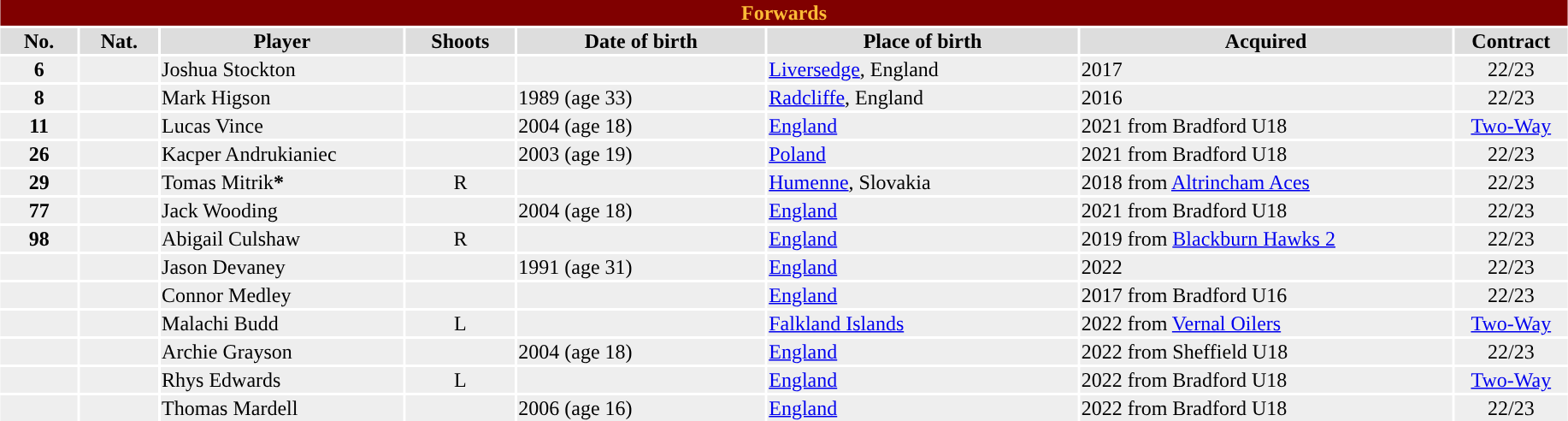<table class="toccolours"  style="width:97%; clear:both; margin:1.5em auto; text-align:center;">
<tr style="background:#ddd;">
<th colspan="11" style="background:maroon; color:#fbbb36;”">Forwards</th>
</tr>
<tr style="background:#ddd;">
<th width=5%>No.</th>
<th width=5%>Nat.</th>
<th !width=22%>Player</th>
<th width=7%>Shoots</th>
<th width=16%>Date of birth</th>
<th width=20%>Place of birth</th>
<th width=24%>Acquired</th>
<td><strong>Contract</strong></td>
</tr>
<tr style="background:#eee;">
<td><strong>6</strong></td>
<td></td>
<td align=left>Joshua Stockton</td>
<td></td>
<td align=left></td>
<td align=left><a href='#'>Liversedge</a>, England</td>
<td align=left>2017</td>
<td>22/23</td>
</tr>
<tr style="background:#eee;">
<td><strong>8</strong></td>
<td></td>
<td align=left>Mark Higson</td>
<td></td>
<td align=left>1989 (age 33)</td>
<td align=left><a href='#'>Radcliffe</a>, England</td>
<td align=left>2016</td>
<td>22/23</td>
</tr>
<tr style="background:#eee;">
<td><strong>11</strong></td>
<td></td>
<td align=left>Lucas Vince</td>
<td></td>
<td align=left>2004 (age 18)</td>
<td align=left><a href='#'>England</a></td>
<td align=left>2021 from Bradford U18</td>
<td><a href='#'>Two-Way</a></td>
</tr>
<tr style="background:#eee;">
<td><strong>26</strong></td>
<td></td>
<td align=left>Kacper Andrukianiec</td>
<td></td>
<td align=left>2003 (age 19)</td>
<td align=left><a href='#'>Poland</a></td>
<td align=left>2021 from Bradford U18</td>
<td>22/23</td>
</tr>
<tr style="background:#eee;">
<td><strong>29</strong></td>
<td></td>
<td align=left>Tomas Mitrik<strong>*</strong></td>
<td>R</td>
<td align=left></td>
<td align=left><a href='#'>Humenne</a>, Slovakia</td>
<td align=left>2018 from <a href='#'>Altrincham Aces</a></td>
<td>22/23</td>
</tr>
<tr style="background:#eee;">
<td><strong>77</strong></td>
<td></td>
<td align=left>Jack Wooding</td>
<td></td>
<td align=left>2004 (age 18)</td>
<td align=left><a href='#'>England</a></td>
<td align=left>2021 from Bradford U18</td>
<td>22/23</td>
</tr>
<tr style="background:#eee;">
<td><strong>98</strong></td>
<td></td>
<td align=left>Abigail Culshaw</td>
<td>R</td>
<td align=left></td>
<td align=left><a href='#'>England</a></td>
<td align=left>2019 from <a href='#'>Blackburn Hawks 2</a></td>
<td>22/23</td>
</tr>
<tr style="background:#eee;">
<td></td>
<td></td>
<td align=left>Jason Devaney</td>
<td></td>
<td align=left>1991 (age 31)</td>
<td align=left><a href='#'>England</a></td>
<td align=left>2022</td>
<td>22/23</td>
</tr>
<tr style="background:#eee;">
<td></td>
<td></td>
<td align=left>Connor Medley</td>
<td></td>
<td align=left></td>
<td align=left><a href='#'>England</a></td>
<td align=left>2017 from Bradford U16</td>
<td>22/23</td>
</tr>
<tr style="background:#eee;">
<td></td>
<td></td>
<td align=left>Malachi Budd</td>
<td>L</td>
<td align=left></td>
<td align=left><a href='#'>Falkland Islands</a></td>
<td align=left>2022 from <a href='#'>Vernal Oilers</a></td>
<td><a href='#'>Two-Way</a></td>
</tr>
<tr style="background:#eee;">
<td></td>
<td></td>
<td align=left>Archie Grayson</td>
<td></td>
<td align=left>2004 (age 18)</td>
<td align=left><a href='#'>England</a></td>
<td align=left>2022 from Sheffield U18</td>
<td>22/23</td>
</tr>
<tr style="background:#eee;">
<td></td>
<td></td>
<td align=left>Rhys Edwards</td>
<td>L</td>
<td align=left></td>
<td align=left><a href='#'>England</a></td>
<td align=left>2022 from Bradford U18</td>
<td><a href='#'>Two-Way</a></td>
</tr>
<tr style="background:#eee;">
<td></td>
<td></td>
<td align=left>Thomas Mardell</td>
<td></td>
<td align=left>2006 (age 16)</td>
<td align=left><a href='#'>England</a></td>
<td align=left>2022 from Bradford U18</td>
<td>22/23</td>
</tr>
</table>
